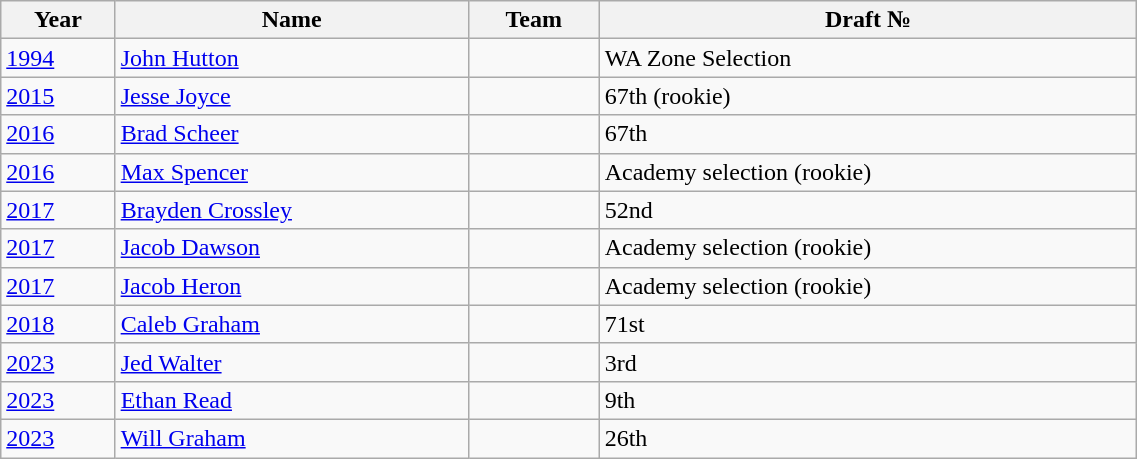<table class="wikitable" style="width:60%;">
<tr>
<th>Year</th>
<th>Name</th>
<th>Team</th>
<th>Draft №</th>
</tr>
<tr>
<td><a href='#'>1994</a></td>
<td><a href='#'>John Hutton</a></td>
<td></td>
<td>WA Zone Selection</td>
</tr>
<tr>
<td><a href='#'>2015</a></td>
<td><a href='#'>Jesse Joyce</a></td>
<td></td>
<td>67th (rookie)</td>
</tr>
<tr>
<td><a href='#'>2016</a></td>
<td><a href='#'>Brad Scheer</a></td>
<td></td>
<td>67th</td>
</tr>
<tr>
<td><a href='#'>2016</a></td>
<td><a href='#'>Max Spencer</a></td>
<td></td>
<td>Academy selection (rookie)</td>
</tr>
<tr>
<td><a href='#'>2017</a></td>
<td><a href='#'>Brayden Crossley</a></td>
<td></td>
<td>52nd</td>
</tr>
<tr>
<td><a href='#'>2017</a></td>
<td><a href='#'>Jacob Dawson</a></td>
<td></td>
<td>Academy selection (rookie)</td>
</tr>
<tr>
<td><a href='#'>2017</a></td>
<td><a href='#'>Jacob Heron</a></td>
<td></td>
<td>Academy selection (rookie)</td>
</tr>
<tr>
<td><a href='#'>2018</a></td>
<td><a href='#'>Caleb Graham</a></td>
<td></td>
<td>71st</td>
</tr>
<tr>
<td><a href='#'>2023</a></td>
<td><a href='#'>Jed Walter</a></td>
<td></td>
<td>3rd</td>
</tr>
<tr>
<td><a href='#'>2023</a></td>
<td><a href='#'>Ethan Read</a></td>
<td></td>
<td>9th</td>
</tr>
<tr>
<td><a href='#'>2023</a></td>
<td><a href='#'>Will Graham</a></td>
<td></td>
<td>26th</td>
</tr>
</table>
